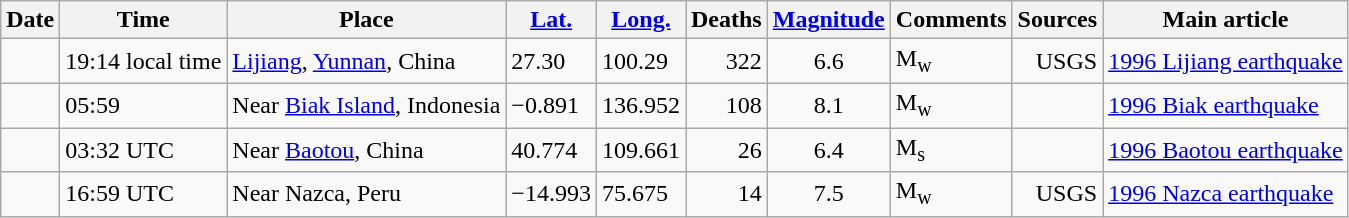<table class="wikitable">
<tr>
<th>Date</th>
<th>Time</th>
<th>Place</th>
<th><a href='#'>Lat.</a></th>
<th><a href='#'>Long.</a></th>
<th>Deaths</th>
<th><a href='#'>Magnitude</a></th>
<th>Comments</th>
<th>Sources</th>
<th>Main article</th>
</tr>
<tr>
<td></td>
<td>19:14 local time</td>
<td><a href='#'>Lijiang</a>, <a href='#'>Yunnan</a>, China</td>
<td>27.30</td>
<td>100.29</td>
<td align="right">322</td>
<td align="center">6.6</td>
<td>M<sub>w</sub></td>
<td align="right">USGS</td>
<td><a href='#'>1996 Lijiang earthquake</a></td>
</tr>
<tr>
<td></td>
<td>05:59</td>
<td>Near <a href='#'>Biak Island</a>, Indonesia</td>
<td>−0.891</td>
<td>136.952</td>
<td align="right">108</td>
<td align="center">8.1</td>
<td>M<sub>w</sub></td>
<td align="right"></td>
<td><a href='#'>1996 Biak earthquake</a></td>
</tr>
<tr>
<td></td>
<td>03:32 UTC</td>
<td>Near <a href='#'>Baotou</a>, China</td>
<td>40.774</td>
<td>109.661</td>
<td align="right">26</td>
<td align="center">6.4</td>
<td>M<sub>s</sub></td>
<td align="right"></td>
<td><a href='#'>1996 Baotou earthquake</a></td>
</tr>
<tr>
<td></td>
<td>16:59 UTC</td>
<td>Near Nazca, Peru</td>
<td>−14.993</td>
<td>75.675</td>
<td align="right">14</td>
<td align="center">7.5</td>
<td>M<sub>w</sub></td>
<td align="right">USGS</td>
<td><a href='#'>1996 Nazca earthquake</a></td>
</tr>
</table>
